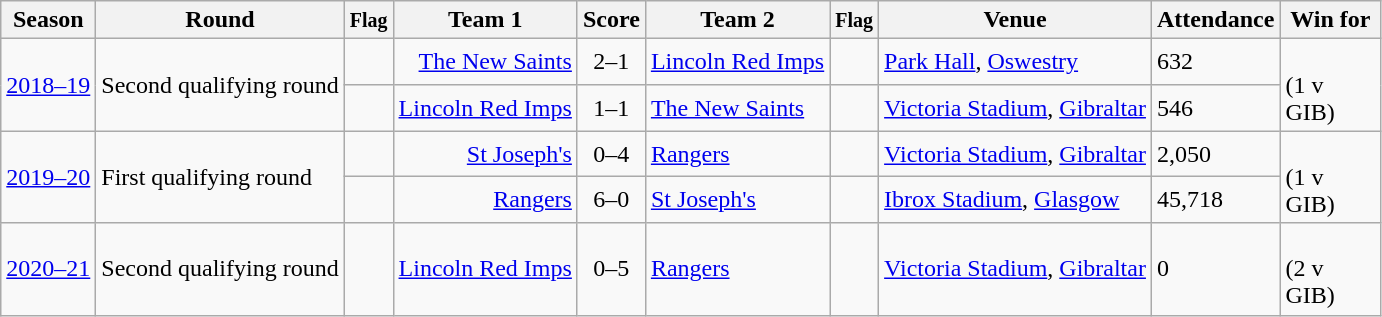<table class="wikitable sortable">
<tr>
<th>Season</th>
<th>Round</th>
<th align=center><small>Flag</small></th>
<th>Team 1</th>
<th>Score</th>
<th>Team 2</th>
<th align=center><small>Flag</small></th>
<th>Venue</th>
<th>Attendance</th>
<th width=60>Win for</th>
</tr>
<tr>
<td rowspan=2><a href='#'>2018–19</a></td>
<td rowspan=2>Second qualifying round</td>
<td align=center></td>
<td align="right"><a href='#'>The New Saints</a></td>
<td style="text-align:center;">2–1</td>
<td><a href='#'>Lincoln Red Imps</a></td>
<td align=center></td>
<td><a href='#'>Park Hall</a>, <a href='#'>Oswestry</a></td>
<td>632</td>
<td rowspan=2> <br>(1 v GIB)</td>
</tr>
<tr>
<td align=center></td>
<td align="right"><a href='#'>Lincoln Red Imps</a></td>
<td style="text-align:center;">1–1</td>
<td><a href='#'>The New Saints</a></td>
<td align=center></td>
<td><a href='#'>Victoria Stadium</a>, <a href='#'>Gibraltar</a></td>
<td>546</td>
</tr>
<tr>
<td rowspan="2"><a href='#'>2019–20</a></td>
<td rowspan="2">First qualifying round</td>
<td align=center></td>
<td align="right"><a href='#'>St Joseph's</a></td>
<td style="text-align:center;">0–4</td>
<td><a href='#'>Rangers</a></td>
<td align=center></td>
<td><a href='#'>Victoria Stadium</a>, <a href='#'>Gibraltar</a></td>
<td>2,050</td>
<td rowspan=2> <br>(1 v GIB)</td>
</tr>
<tr>
<td align=center></td>
<td align="right"><a href='#'>Rangers</a></td>
<td style="text-align:center;">6–0</td>
<td><a href='#'>St Joseph's</a></td>
<td align=center></td>
<td><a href='#'>Ibrox Stadium</a>, <a href='#'>Glasgow</a></td>
<td>45,718</td>
</tr>
<tr>
<td><a href='#'>2020–21</a></td>
<td>Second qualifying round</td>
<td align=center></td>
<td><a href='#'>Lincoln Red Imps</a></td>
<td style="text-align:center;">0–5</td>
<td><a href='#'>Rangers</a></td>
<td align=center></td>
<td><a href='#'>Victoria Stadium</a>, <a href='#'>Gibraltar</a></td>
<td>0</td>
<td> <br>(2 v GIB)</td>
</tr>
</table>
